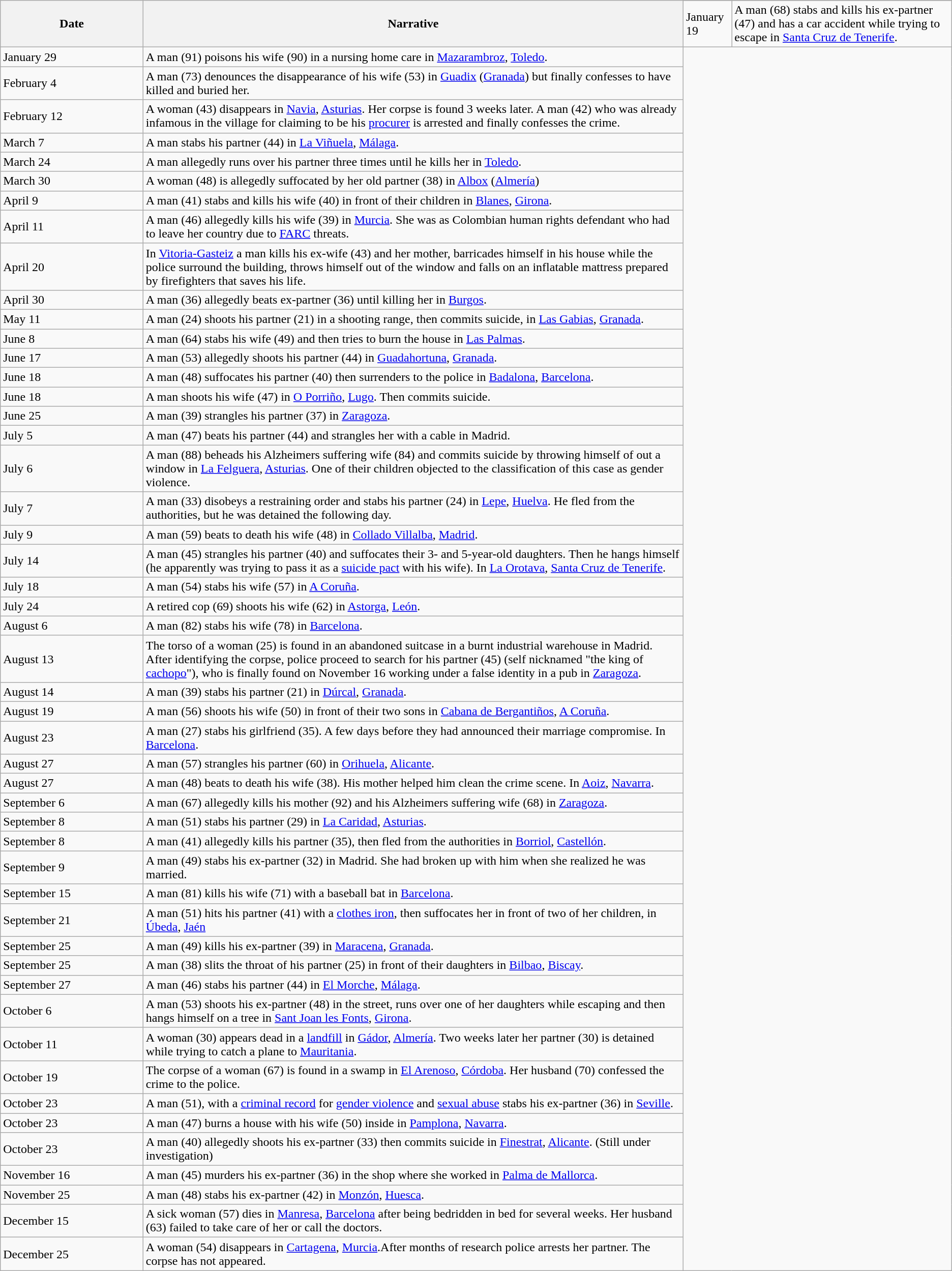<table class="sortable wikitable collapsible collapsed">
<tr>
<th rowspan="2" style="width:15%;">Date</th>
<th rowspan="2" style="width:85;">Narrative</th>
</tr>
<tr>
<td>January 19</td>
<td>A man (68) stabs and kills his ex-partner (47) and has a car accident while trying to escape in <a href='#'>Santa Cruz de Tenerife</a>.</td>
</tr>
<tr>
<td>January 29</td>
<td>A man (91) poisons his wife (90) in a nursing home care in <a href='#'>Mazarambroz</a>, <a href='#'>Toledo</a>.</td>
</tr>
<tr>
<td>February 4</td>
<td>A man (73) denounces the disappearance of his wife (53) in <a href='#'>Guadix</a> (<a href='#'>Granada</a>) but finally confesses to have killed and buried her.</td>
</tr>
<tr>
<td>February 12</td>
<td>A woman (43) disappears in <a href='#'>Navia</a>, <a href='#'>Asturias</a>. Her corpse is found 3 weeks later. A man (42) who was already infamous in the village for claiming to be his <a href='#'>procurer</a> is arrested and finally confesses the crime.</td>
</tr>
<tr>
<td>March 7</td>
<td>A man stabs his partner (44) in <a href='#'>La Viñuela</a>, <a href='#'>Málaga</a>.</td>
</tr>
<tr>
<td>March 24</td>
<td>A man allegedly runs over his partner three times until he kills her in <a href='#'>Toledo</a>.</td>
</tr>
<tr>
<td>March 30</td>
<td>A woman (48) is allegedly suffocated by her old partner (38) in <a href='#'>Albox</a> (<a href='#'>Almería</a>)</td>
</tr>
<tr>
<td>April 9</td>
<td>A man (41) stabs and kills his wife (40) in front of their children in <a href='#'>Blanes</a>, <a href='#'>Girona</a>.</td>
</tr>
<tr>
<td>April 11</td>
<td>A man (46) allegedly kills his wife (39) in <a href='#'>Murcia</a>. She was as Colombian human rights defendant who had to leave her country due to <a href='#'>FARC</a> threats.</td>
</tr>
<tr>
<td>April 20</td>
<td>In <a href='#'>Vitoria-Gasteiz</a> a man kills his ex-wife (43) and her mother, barricades himself in his house while the police surround the building, throws himself out of the window and falls on an inflatable mattress prepared by firefighters that saves his life.</td>
</tr>
<tr>
<td>April 30</td>
<td>A man (36) allegedly beats ex-partner (36) until killing her in <a href='#'>Burgos</a>.</td>
</tr>
<tr>
<td>May 11</td>
<td>A man (24) shoots his partner (21) in a shooting range, then commits suicide, in <a href='#'>Las Gabias</a>, <a href='#'>Granada</a>.</td>
</tr>
<tr>
<td>June 8</td>
<td>A man (64) stabs his wife (49) and then tries to burn the house in <a href='#'>Las Palmas</a>.</td>
</tr>
<tr>
<td>June 17</td>
<td>A man (53) allegedly shoots his partner (44) in <a href='#'>Guadahortuna</a>, <a href='#'>Granada</a>.</td>
</tr>
<tr>
<td>June 18</td>
<td>A man (48) suffocates his partner (40) then surrenders to the police in <a href='#'>Badalona</a>, <a href='#'>Barcelona</a>.</td>
</tr>
<tr>
<td>June 18</td>
<td>A man shoots his wife (47) in <a href='#'>O Porriño</a>, <a href='#'>Lugo</a>. Then commits suicide.</td>
</tr>
<tr>
<td>June 25</td>
<td>A man (39) strangles his partner (37) in <a href='#'>Zaragoza</a>.</td>
</tr>
<tr>
<td>July 5</td>
<td>A man (47) beats his partner (44) and strangles her with a cable in Madrid.</td>
</tr>
<tr>
<td>July 6</td>
<td>A man (88) beheads his Alzheimers suffering wife (84) and commits suicide by throwing himself of out a window in <a href='#'>La Felguera</a>, <a href='#'>Asturias</a>. One of their children objected to the classification of this case as gender violence.</td>
</tr>
<tr>
<td>July 7</td>
<td>A man (33) disobeys a restraining order and stabs his partner (24) in <a href='#'>Lepe</a>, <a href='#'>Huelva</a>. He fled from the authorities, but he was detained the following day.</td>
</tr>
<tr>
<td>July 9</td>
<td>A man (59) beats to death his wife (48) in <a href='#'>Collado Villalba</a>, <a href='#'>Madrid</a>.</td>
</tr>
<tr>
<td>July 14</td>
<td>A man (45) strangles his partner (40) and suffocates their 3- and 5-year-old daughters. Then he hangs himself (he apparently was trying to pass it as a <a href='#'>suicide pact</a> with his wife). In <a href='#'>La Orotava</a>, <a href='#'>Santa Cruz de Tenerife</a>.</td>
</tr>
<tr>
<td>July 18</td>
<td>A man (54) stabs his wife (57) in <a href='#'>A Coruña</a>.</td>
</tr>
<tr>
<td>July 24</td>
<td>A retired cop (69) shoots his wife (62) in <a href='#'>Astorga</a>, <a href='#'>León</a>.</td>
</tr>
<tr>
<td>August 6</td>
<td>A man (82) stabs his wife (78) in <a href='#'>Barcelona</a>.</td>
</tr>
<tr>
<td>August 13</td>
<td>The torso of a woman (25) is found in an abandoned suitcase in a burnt industrial warehouse in Madrid. After identifying the corpse, police proceed to search for his partner (45) (self nicknamed "the king of <a href='#'>cachopo</a>"), who is finally found on November 16 working under a false identity in a pub in <a href='#'>Zaragoza</a>.</td>
</tr>
<tr>
<td>August 14</td>
<td>A man (39) stabs his partner (21) in <a href='#'>Dúrcal</a>, <a href='#'>Granada</a>.</td>
</tr>
<tr>
<td>August 19</td>
<td>A man (56) shoots his wife (50) in front of their two sons in <a href='#'>Cabana de Bergantiños</a>, <a href='#'>A Coruña</a>.</td>
</tr>
<tr>
<td>August 23</td>
<td>A man (27) stabs his girlfriend (35). A few days before they had announced their marriage compromise. In <a href='#'>Barcelona</a>.</td>
</tr>
<tr>
<td>August 27</td>
<td>A man (57) strangles his partner (60) in <a href='#'>Orihuela</a>, <a href='#'>Alicante</a>.</td>
</tr>
<tr>
<td>August 27</td>
<td>A man (48) beats to death his wife (38). His mother helped him clean the crime scene. In <a href='#'>Aoiz</a>, <a href='#'>Navarra</a>.</td>
</tr>
<tr>
<td>September 6</td>
<td>A man (67) allegedly kills his mother (92) and his Alzheimers suffering wife (68) in <a href='#'>Zaragoza</a>.</td>
</tr>
<tr>
<td>September 8</td>
<td>A man (51) stabs his partner (29) in <a href='#'>La Caridad</a>, <a href='#'>Asturias</a>.</td>
</tr>
<tr>
<td>September 8</td>
<td>A man (41) allegedly kills his partner (35), then fled from the authorities in <a href='#'>Borriol</a>, <a href='#'>Castellón</a>.</td>
</tr>
<tr>
<td>September 9</td>
<td>A man (49) stabs his ex-partner (32) in Madrid. She had broken up with him when she realized he was married.</td>
</tr>
<tr>
<td>September 15</td>
<td>A man (81) kills his wife (71) with a baseball bat in <a href='#'>Barcelona</a>.</td>
</tr>
<tr>
<td>September 21</td>
<td>A man (51) hits his partner (41) with a <a href='#'>clothes iron</a>, then suffocates her in front of two of her children, in <a href='#'>Úbeda</a>, <a href='#'>Jaén</a></td>
</tr>
<tr>
<td>September 25</td>
<td>A man (49) kills his ex-partner (39) in <a href='#'>Maracena</a>, <a href='#'>Granada</a>.</td>
</tr>
<tr>
<td>September 25</td>
<td>A man (38) slits the throat of his partner (25) in front of their daughters in <a href='#'>Bilbao</a>, <a href='#'>Biscay</a>.</td>
</tr>
<tr>
<td>September 27</td>
<td>A man (46) stabs his partner (44) in <a href='#'>El Morche</a>, <a href='#'>Málaga</a>.</td>
</tr>
<tr>
<td>October 6</td>
<td>A man (53) shoots his ex-partner (48) in the street, runs over one of her daughters while escaping and then hangs himself on a tree in <a href='#'>Sant Joan les Fonts</a>, <a href='#'>Girona</a>.</td>
</tr>
<tr>
<td>October 11</td>
<td>A woman (30) appears dead in a <a href='#'>landfill</a> in <a href='#'>Gádor</a>, <a href='#'>Almería</a>. Two weeks later her partner (30) is detained while trying to catch a plane to <a href='#'>Mauritania</a>.</td>
</tr>
<tr>
<td>October 19</td>
<td>The corpse of a woman (67) is found in a swamp in <a href='#'>El Arenoso</a>, <a href='#'>Córdoba</a>. Her husband (70) confessed the crime to the police.</td>
</tr>
<tr>
<td>October 23</td>
<td>A man (51), with a <a href='#'>criminal record</a> for <a href='#'>gender violence</a> and <a href='#'>sexual abuse</a> stabs his ex-partner (36) in <a href='#'>Seville</a>.</td>
</tr>
<tr>
<td>October 23</td>
<td>A man (47) burns a house with his wife (50) inside in <a href='#'>Pamplona</a>, <a href='#'>Navarra</a>.</td>
</tr>
<tr>
<td>October 23</td>
<td>A man (40) allegedly shoots his ex-partner (33) then commits suicide in <a href='#'>Finestrat</a>, <a href='#'>Alicante</a>. (Still under investigation)</td>
</tr>
<tr>
<td>November 16</td>
<td>A man (45) murders his ex-partner (36) in the shop where she worked in <a href='#'>Palma de Mallorca</a>.</td>
</tr>
<tr>
<td>November 25</td>
<td>A man (48) stabs his ex-partner (42) in <a href='#'>Monzón</a>, <a href='#'>Huesca</a>.</td>
</tr>
<tr>
<td>December 15</td>
<td>A sick woman (57) dies in <a href='#'>Manresa</a>, <a href='#'>Barcelona</a> after being bedridden in bed for several weeks. Her husband (63) failed to take care of her or call the doctors.</td>
</tr>
<tr>
<td>December 25</td>
<td>A woman (54) disappears in <a href='#'>Cartagena</a>, <a href='#'>Murcia</a>.After months of research police arrests her partner. The corpse has not appeared.</td>
</tr>
</table>
